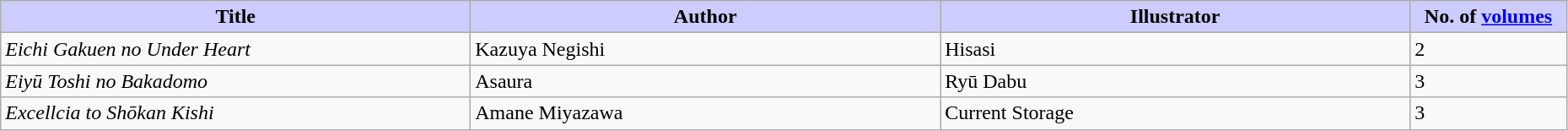<table class="wikitable" style="width: 98%;">
<tr>
<th width=30% style="background:#ccf;">Title</th>
<th width=30% style="background:#ccf;">Author</th>
<th width=30% style="background:#ccf;">Illustrator</th>
<th width=10% style="background:#ccf;">No. of <a href='#'>volumes</a></th>
</tr>
<tr>
<td><em>Eichi Gakuen no Under Heart</em></td>
<td>Kazuya Negishi</td>
<td>Hisasi</td>
<td>2</td>
</tr>
<tr>
<td><em>Eiyū Toshi no Bakadomo</em></td>
<td>Asaura</td>
<td>Ryū Dabu</td>
<td>3</td>
</tr>
<tr>
<td><em>Excellcia to Shōkan Kishi</em></td>
<td>Amane Miyazawa</td>
<td>Current Storage</td>
<td>3</td>
</tr>
</table>
